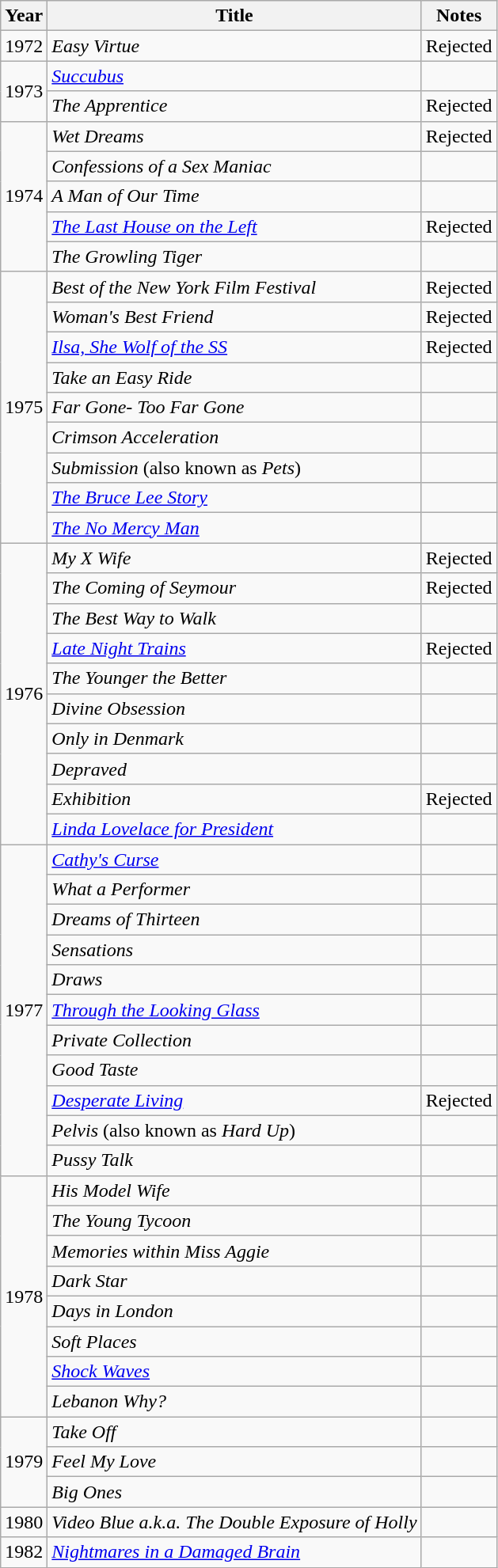<table class="wikitable">
<tr>
<th>Year</th>
<th>Title</th>
<th>Notes</th>
</tr>
<tr>
<td>1972</td>
<td><em>Easy Virtue</em></td>
<td>Rejected</td>
</tr>
<tr>
<td rowspan="2">1973</td>
<td><em><a href='#'>Succubus</a></em></td>
<td></td>
</tr>
<tr>
<td><em>The Apprentice</em></td>
<td>Rejected</td>
</tr>
<tr>
<td rowspan="5">1974</td>
<td><em>Wet Dreams</em></td>
<td>Rejected</td>
</tr>
<tr>
<td><em>Confessions of a Sex Maniac</em></td>
<td></td>
</tr>
<tr>
<td><em>A Man of Our Time</em></td>
<td></td>
</tr>
<tr>
<td><em><a href='#'>The Last House on the Left</a></em></td>
<td>Rejected</td>
</tr>
<tr>
<td><em>The Growling Tiger</em></td>
<td></td>
</tr>
<tr>
<td rowspan="9">1975</td>
<td><em>Best of the New York Film Festival</em></td>
<td>Rejected</td>
</tr>
<tr>
<td><em>Woman's Best Friend</em></td>
<td>Rejected</td>
</tr>
<tr>
<td><em><a href='#'>Ilsa, She Wolf of the SS</a></em></td>
<td>Rejected</td>
</tr>
<tr>
<td><em>Take an Easy Ride</em></td>
<td></td>
</tr>
<tr>
<td><em>Far Gone- Too Far Gone</em></td>
<td></td>
</tr>
<tr>
<td><em>Crimson Acceleration</em></td>
<td></td>
</tr>
<tr>
<td><em>Submission</em> (also known as <em>Pets</em>)</td>
<td></td>
</tr>
<tr>
<td><em><a href='#'>The Bruce Lee Story</a></em></td>
<td></td>
</tr>
<tr>
<td><em><a href='#'>The No Mercy Man</a></em></td>
<td></td>
</tr>
<tr>
<td rowspan="10">1976</td>
<td><em>My X Wife</em></td>
<td>Rejected</td>
</tr>
<tr>
<td><em>The Coming of Seymour</em></td>
<td>Rejected</td>
</tr>
<tr>
<td><em>The Best Way to Walk</em></td>
<td></td>
</tr>
<tr>
<td><em><a href='#'>Late Night Trains</a></em></td>
<td>Rejected</td>
</tr>
<tr>
<td><em>The Younger the Better</em></td>
<td></td>
</tr>
<tr>
<td><em>Divine Obsession</em></td>
<td></td>
</tr>
<tr>
<td><em>Only in Denmark</em></td>
<td></td>
</tr>
<tr>
<td><em>Depraved</em></td>
<td></td>
</tr>
<tr>
<td><em>Exhibition</em></td>
<td>Rejected</td>
</tr>
<tr>
<td><em><a href='#'>Linda Lovelace for President</a></em></td>
<td></td>
</tr>
<tr>
<td rowspan="11">1977</td>
<td><em><a href='#'>Cathy's Curse</a></em></td>
<td></td>
</tr>
<tr>
<td><em>What a Performer</em></td>
<td></td>
</tr>
<tr>
<td><em>Dreams of Thirteen</em></td>
<td></td>
</tr>
<tr>
<td><em>Sensations</em></td>
<td></td>
</tr>
<tr>
<td><em>Draws</em></td>
<td></td>
</tr>
<tr>
<td><em><a href='#'>Through the Looking Glass</a></em></td>
<td></td>
</tr>
<tr>
<td><em>Private Collection</em></td>
<td></td>
</tr>
<tr>
<td><em>Good Taste</em></td>
<td></td>
</tr>
<tr>
<td><em><a href='#'>Desperate Living</a></em></td>
<td>Rejected</td>
</tr>
<tr>
<td><em>Pelvis</em> (also known as <em>Hard Up</em>)</td>
<td></td>
</tr>
<tr>
<td><em>Pussy Talk</em></td>
<td></td>
</tr>
<tr>
<td rowspan="8">1978</td>
<td><em>His Model Wife</em></td>
<td></td>
</tr>
<tr>
<td><em>The Young Tycoon</em></td>
<td></td>
</tr>
<tr>
<td><em>Memories within Miss Aggie</em></td>
<td></td>
</tr>
<tr>
<td><em>Dark Star</em></td>
<td></td>
</tr>
<tr>
<td><em>Days in London</em></td>
<td></td>
</tr>
<tr>
<td><em>Soft Places</em></td>
<td></td>
</tr>
<tr>
<td><em><a href='#'>Shock Waves</a></em></td>
<td></td>
</tr>
<tr>
<td><em>Lebanon Why?</em></td>
<td></td>
</tr>
<tr>
<td rowspan="3">1979</td>
<td><em>Take Off</em></td>
<td></td>
</tr>
<tr>
<td><em>Feel My Love</em></td>
<td></td>
</tr>
<tr>
<td><em>Big Ones</em></td>
<td></td>
</tr>
<tr>
<td>1980</td>
<td><em>Video Blue a.k.a. The Double Exposure of Holly</em></td>
<td></td>
</tr>
<tr>
<td>1982</td>
<td><em><a href='#'>Nightmares in a Damaged Brain</a></em></td>
<td></td>
</tr>
</table>
